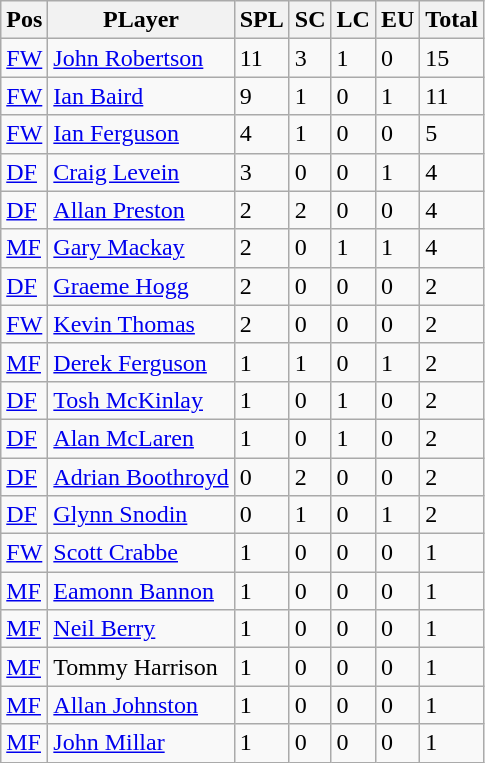<table class="wikitable">
<tr>
<th>Pos</th>
<th>PLayer</th>
<th>SPL</th>
<th>SC</th>
<th>LC</th>
<th>EU</th>
<th>Total</th>
</tr>
<tr>
<td><a href='#'>FW</a></td>
<td> <a href='#'>John Robertson</a></td>
<td>11</td>
<td>3</td>
<td>1</td>
<td>0</td>
<td>15</td>
</tr>
<tr>
<td><a href='#'>FW</a></td>
<td> <a href='#'>Ian Baird</a></td>
<td>9</td>
<td>1</td>
<td>0</td>
<td>1</td>
<td>11</td>
</tr>
<tr>
<td><a href='#'>FW</a></td>
<td> <a href='#'>Ian Ferguson</a></td>
<td>4</td>
<td>1</td>
<td>0</td>
<td>0</td>
<td>5</td>
</tr>
<tr>
<td><a href='#'>DF</a></td>
<td> <a href='#'>Craig Levein</a></td>
<td>3</td>
<td>0</td>
<td>0</td>
<td>1</td>
<td>4</td>
</tr>
<tr>
<td><a href='#'>DF</a></td>
<td> <a href='#'>Allan Preston</a></td>
<td>2</td>
<td>2</td>
<td>0</td>
<td>0</td>
<td>4</td>
</tr>
<tr>
<td><a href='#'>MF</a></td>
<td> <a href='#'>Gary Mackay</a></td>
<td>2</td>
<td>0</td>
<td>1</td>
<td>1</td>
<td>4</td>
</tr>
<tr>
<td><a href='#'>DF</a></td>
<td> <a href='#'>Graeme Hogg</a></td>
<td>2</td>
<td>0</td>
<td>0</td>
<td>0</td>
<td>2</td>
</tr>
<tr>
<td><a href='#'>FW</a></td>
<td> <a href='#'>Kevin Thomas</a></td>
<td>2</td>
<td>0</td>
<td>0</td>
<td>0</td>
<td>2</td>
</tr>
<tr>
<td><a href='#'>MF</a></td>
<td> <a href='#'>Derek Ferguson</a></td>
<td>1</td>
<td>1</td>
<td>0</td>
<td>1</td>
<td>2</td>
</tr>
<tr>
<td><a href='#'>DF</a></td>
<td> <a href='#'>Tosh McKinlay</a></td>
<td>1</td>
<td>0</td>
<td>1</td>
<td>0</td>
<td>2</td>
</tr>
<tr>
<td><a href='#'>DF</a></td>
<td> <a href='#'>Alan McLaren</a></td>
<td>1</td>
<td>0</td>
<td>1</td>
<td>0</td>
<td>2</td>
</tr>
<tr>
<td><a href='#'>DF</a></td>
<td> <a href='#'>Adrian Boothroyd</a></td>
<td>0</td>
<td>2</td>
<td>0</td>
<td>0</td>
<td>2</td>
</tr>
<tr>
<td><a href='#'>DF</a></td>
<td> <a href='#'>Glynn Snodin</a></td>
<td>0</td>
<td>1</td>
<td>0</td>
<td>1</td>
<td>2</td>
</tr>
<tr>
<td><a href='#'>FW</a></td>
<td> <a href='#'>Scott Crabbe</a></td>
<td>1</td>
<td>0</td>
<td>0</td>
<td>0</td>
<td>1</td>
</tr>
<tr>
<td><a href='#'>MF</a></td>
<td> <a href='#'>Eamonn Bannon</a></td>
<td>1</td>
<td>0</td>
<td>0</td>
<td>0</td>
<td>1</td>
</tr>
<tr>
<td><a href='#'>MF</a></td>
<td> <a href='#'>Neil Berry</a></td>
<td>1</td>
<td>0</td>
<td>0</td>
<td>0</td>
<td>1</td>
</tr>
<tr>
<td><a href='#'>MF</a></td>
<td> Tommy Harrison</td>
<td>1</td>
<td>0</td>
<td>0</td>
<td>0</td>
<td>1</td>
</tr>
<tr>
<td><a href='#'>MF</a></td>
<td> <a href='#'>Allan Johnston</a></td>
<td>1</td>
<td>0</td>
<td>0</td>
<td>0</td>
<td>1</td>
</tr>
<tr>
<td><a href='#'>MF</a></td>
<td> <a href='#'>John Millar</a></td>
<td>1</td>
<td>0</td>
<td>0</td>
<td>0</td>
<td>1</td>
</tr>
</table>
